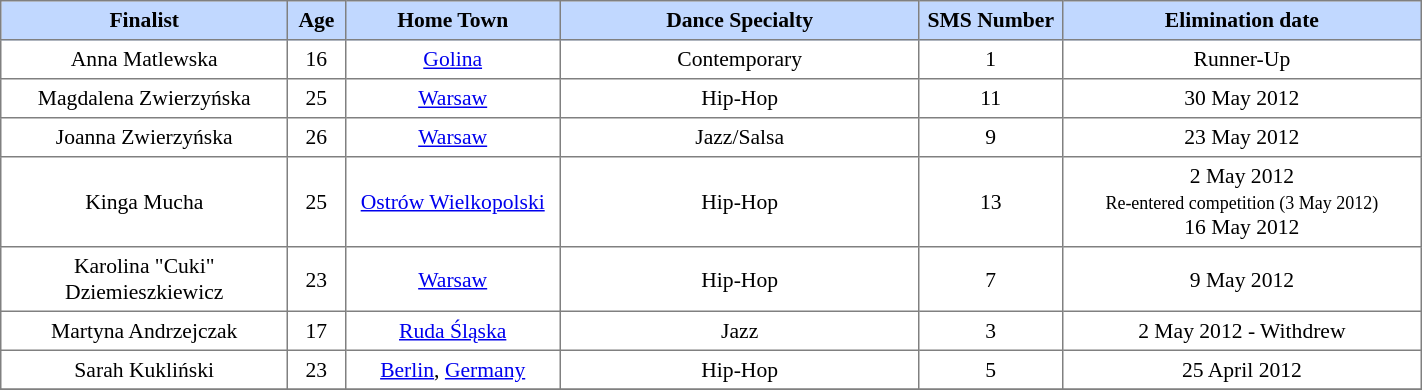<table border="1" cellpadding="4" cellspacing="0" style="text-align:center; font-size:90%; border-collapse:collapse;" width=75%>
<tr style="background:#C1D8FF;">
<th width=20%>Finalist</th>
<th width=4%; align=center>Age</th>
<th width=15%>Home Town</th>
<th width=25%>Dance Specialty</th>
<th width=10%>SMS Number</th>
<th width=25%>Elimination date</th>
</tr>
<tr>
<td>Anna Matlewska</td>
<td>16</td>
<td><a href='#'>Golina</a></td>
<td>Contemporary</td>
<td>1</td>
<td>Runner-Up</td>
</tr>
<tr>
<td>Magdalena Zwierzyńska</td>
<td>25</td>
<td><a href='#'>Warsaw</a></td>
<td>Hip-Hop</td>
<td>11</td>
<td>30 May 2012</td>
</tr>
<tr>
<td>Joanna Zwierzyńska</td>
<td>26</td>
<td><a href='#'>Warsaw</a></td>
<td>Jazz/Salsa</td>
<td>9</td>
<td>23 May 2012</td>
</tr>
<tr>
<td>Kinga Mucha</td>
<td>25</td>
<td><a href='#'>Ostrów Wielkopolski</a></td>
<td>Hip-Hop</td>
<td>13</td>
<td>2 May 2012 <small><br>Re-entered competition (3 May 2012)</small><br>16 May 2012</td>
</tr>
<tr>
<td>Karolina "Cuki" Dziemieszkiewicz</td>
<td>23</td>
<td><a href='#'>Warsaw</a></td>
<td>Hip-Hop</td>
<td>7</td>
<td>9 May 2012</td>
</tr>
<tr>
<td>Martyna Andrzejczak</td>
<td>17</td>
<td><a href='#'>Ruda Śląska</a></td>
<td>Jazz</td>
<td>3</td>
<td>2 May 2012 - Withdrew</td>
</tr>
<tr>
<td>Sarah Kukliński</td>
<td>23</td>
<td><a href='#'>Berlin</a>, <a href='#'>Germany</a></td>
<td>Hip-Hop</td>
<td>5</td>
<td>25 April 2012</td>
</tr>
<tr>
</tr>
</table>
